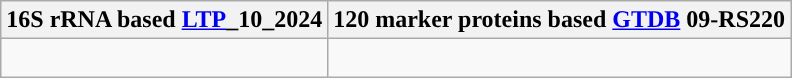<table class="wikitable">
<tr>
<th colspan=1>16S rRNA based <a href='#'>LTP</a>_10_2024</th>
<th colspan=1>120 marker proteins based <a href='#'>GTDB</a> 09-RS220</th>
</tr>
<tr>
<td style="vertical-align:top"><br></td>
<td><br></td>
</tr>
</table>
